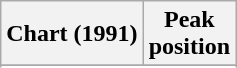<table class="wikitable sortable">
<tr>
<th align="left">Chart (1991)</th>
<th align="center">Peak<br>position</th>
</tr>
<tr>
</tr>
<tr>
</tr>
</table>
